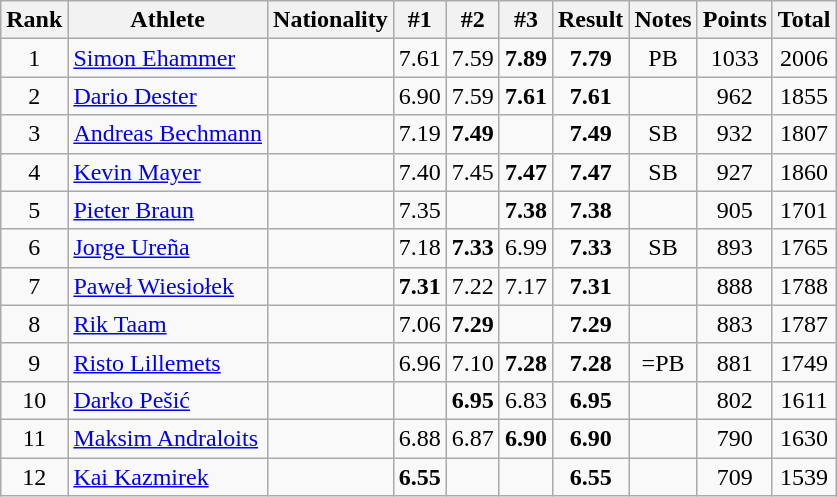<table class="wikitable sortable" style="text-align:center">
<tr>
<th>Rank</th>
<th>Athlete</th>
<th>Nationality</th>
<th>#1</th>
<th>#2</th>
<th>#3</th>
<th>Result</th>
<th>Notes</th>
<th>Points</th>
<th>Total</th>
</tr>
<tr>
<td>1</td>
<td align=left><a href='#'>Simon Ehammer</a></td>
<td align=left></td>
<td>7.61</td>
<td>7.59</td>
<td><strong>7.89</strong></td>
<td><strong>7.79</strong></td>
<td>PB</td>
<td>1033</td>
<td>2006</td>
</tr>
<tr>
<td>2</td>
<td align=left><a href='#'>Dario Dester</a></td>
<td align=left></td>
<td>6.90</td>
<td>7.59</td>
<td><strong>7.61</strong></td>
<td><strong>7.61</strong></td>
<td></td>
<td>962</td>
<td>1855</td>
</tr>
<tr>
<td>3</td>
<td align=left><a href='#'>Andreas Bechmann</a></td>
<td align=left></td>
<td>7.19</td>
<td><strong>7.49</strong></td>
<td></td>
<td><strong>7.49</strong></td>
<td>SB</td>
<td>932</td>
<td>1807</td>
</tr>
<tr>
<td>4</td>
<td align=left><a href='#'>Kevin Mayer</a></td>
<td align=left></td>
<td>7.40</td>
<td>7.45</td>
<td><strong>7.47</strong></td>
<td><strong>7.47</strong></td>
<td>SB</td>
<td>927</td>
<td>1860</td>
</tr>
<tr>
<td>5</td>
<td align=left><a href='#'>Pieter Braun</a></td>
<td align=left></td>
<td>7.35</td>
<td></td>
<td><strong>7.38</strong></td>
<td><strong>7.38</strong></td>
<td></td>
<td>905</td>
<td>1701</td>
</tr>
<tr>
<td>6</td>
<td align=left><a href='#'>Jorge Ureña</a></td>
<td align=left></td>
<td>7.18</td>
<td><strong>7.33</strong></td>
<td>6.99</td>
<td><strong>7.33</strong></td>
<td>SB</td>
<td>893</td>
<td>1765</td>
</tr>
<tr>
<td>7</td>
<td align=left><a href='#'>Paweł Wiesiołek</a></td>
<td align=left></td>
<td><strong>7.31</strong></td>
<td>7.22</td>
<td>7.17</td>
<td><strong>7.31</strong></td>
<td></td>
<td>888</td>
<td>1788</td>
</tr>
<tr>
<td>8</td>
<td align=left><a href='#'>Rik Taam</a></td>
<td align=left></td>
<td>7.06</td>
<td><strong>7.29</strong></td>
<td></td>
<td><strong>7.29</strong></td>
<td></td>
<td>883</td>
<td>1787</td>
</tr>
<tr>
<td>9</td>
<td align=left><a href='#'>Risto Lillemets</a></td>
<td align=left></td>
<td>6.96</td>
<td>7.10</td>
<td><strong>7.28</strong></td>
<td><strong>7.28</strong></td>
<td>=PB</td>
<td>881</td>
<td>1749</td>
</tr>
<tr>
<td>10</td>
<td align=left><a href='#'>Darko Pešić</a></td>
<td align=left></td>
<td></td>
<td><strong>6.95</strong></td>
<td>6.83</td>
<td><strong>6.95</strong></td>
<td></td>
<td>802</td>
<td>1611</td>
</tr>
<tr>
<td>11</td>
<td align=left><a href='#'>Maksim Andraloits</a></td>
<td align=left></td>
<td>6.88</td>
<td>6.87</td>
<td><strong>6.90</strong></td>
<td><strong>6.90</strong></td>
<td></td>
<td>790</td>
<td>1630</td>
</tr>
<tr>
<td>12</td>
<td align=left><a href='#'>Kai Kazmirek</a></td>
<td align=left></td>
<td><strong>6.55</strong></td>
<td></td>
<td></td>
<td><strong>6.55</strong></td>
<td></td>
<td>709</td>
<td>1539</td>
</tr>
</table>
